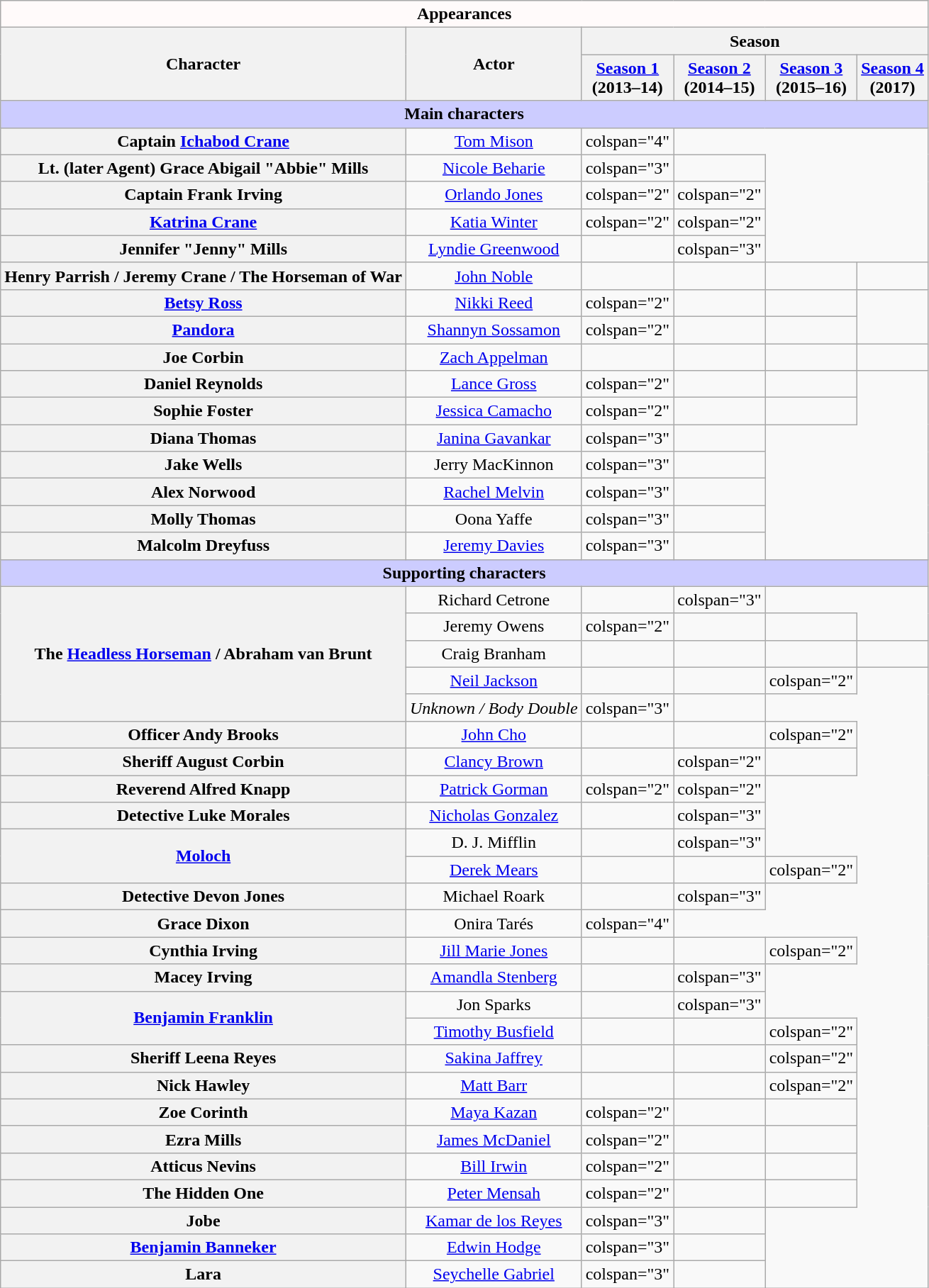<table class="wikitable collapsible" style="text-align:center;width=100%">
<tr>
<th colspan="6" style="background:#FFFAFA;"><strong>Appearances</strong></th>
</tr>
<tr>
<th rowspan="2">Character</th>
<th rowspan="2">Actor</th>
<th colspan="4" style="text-align:center;">Season</th>
</tr>
<tr>
<th style="text-align:center;"><a href='#'>Season 1</a><br>(2013–14)</th>
<th style="text-align:center;"><a href='#'>Season 2</a><br>(2014–15)</th>
<th style="text-align:center;"><a href='#'>Season 3</a><br>(2015–16)</th>
<th style="text-align:center;"><a href='#'>Season 4</a><br>(2017)</th>
</tr>
<tr>
<th colspan="6" style="background:#ccf;">Main characters</th>
</tr>
<tr>
<th>Captain <a href='#'>Ichabod Crane</a></th>
<td><a href='#'>Tom Mison</a></td>
<td>colspan="4" </td>
</tr>
<tr>
<th>Lt. (later Agent) Grace Abigail "Abbie" Mills</th>
<td><a href='#'>Nicole Beharie</a></td>
<td>colspan="3" </td>
<td></td>
</tr>
<tr>
<th>Captain Frank Irving</th>
<td><a href='#'>Orlando Jones</a></td>
<td>colspan="2" </td>
<td>colspan="2" </td>
</tr>
<tr>
<th><a href='#'>Katrina Crane</a></th>
<td><a href='#'>Katia Winter</a></td>
<td>colspan="2" </td>
<td>colspan="2" </td>
</tr>
<tr>
<th>Jennifer "Jenny" Mills</th>
<td><a href='#'>Lyndie Greenwood</a></td>
<td></td>
<td>colspan="3" </td>
</tr>
<tr>
<th>Henry Parrish / Jeremy Crane / The Horseman of War</th>
<td><a href='#'>John Noble</a></td>
<td></td>
<td></td>
<td></td>
<td></td>
</tr>
<tr>
<th><a href='#'>Betsy Ross</a></th>
<td><a href='#'>Nikki Reed</a></td>
<td>colspan="2" </td>
<td></td>
<td></td>
</tr>
<tr>
<th><a href='#'>Pandora</a></th>
<td><a href='#'>Shannyn Sossamon</a></td>
<td>colspan="2" </td>
<td></td>
<td></td>
</tr>
<tr>
<th>Joe Corbin</th>
<td><a href='#'>Zach Appelman</a></td>
<td></td>
<td></td>
<td></td>
<td></td>
</tr>
<tr>
<th>Daniel Reynolds</th>
<td><a href='#'>Lance Gross</a></td>
<td>colspan="2" </td>
<td></td>
<td></td>
</tr>
<tr>
<th>Sophie Foster</th>
<td><a href='#'>Jessica Camacho</a></td>
<td>colspan="2" </td>
<td></td>
<td></td>
</tr>
<tr>
<th>Diana Thomas</th>
<td><a href='#'>Janina Gavankar</a></td>
<td>colspan="3" </td>
<td></td>
</tr>
<tr>
<th>Jake Wells</th>
<td>Jerry MacKinnon</td>
<td>colspan="3" </td>
<td></td>
</tr>
<tr>
<th>Alex Norwood</th>
<td><a href='#'>Rachel Melvin</a></td>
<td>colspan="3" </td>
<td></td>
</tr>
<tr>
<th>Molly Thomas</th>
<td>Oona Yaffe</td>
<td>colspan="3" </td>
<td></td>
</tr>
<tr>
<th>Malcolm Dreyfuss</th>
<td><a href='#'>Jeremy Davies</a></td>
<td>colspan="3" </td>
<td></td>
</tr>
<tr>
<th colspan="6" style="background:#ccf;">Supporting characters</th>
</tr>
<tr>
<th rowspan="5">The <a href='#'>Headless Horseman</a> / Abraham van Brunt</th>
<td>Richard Cetrone</td>
<td></td>
<td>colspan="3" </td>
</tr>
<tr>
<td>Jeremy Owens</td>
<td>colspan="2" </td>
<td></td>
<td></td>
</tr>
<tr>
<td>Craig Branham</td>
<td></td>
<td></td>
<td></td>
<td></td>
</tr>
<tr>
<td><a href='#'>Neil Jackson</a></td>
<td></td>
<td></td>
<td>colspan="2" </td>
</tr>
<tr>
<td><em>Unknown / Body Double</em></td>
<td>colspan="3" </td>
<td></td>
</tr>
<tr>
<th>Officer Andy Brooks</th>
<td><a href='#'>John Cho</a></td>
<td></td>
<td></td>
<td>colspan="2" </td>
</tr>
<tr>
<th>Sheriff August Corbin</th>
<td><a href='#'>Clancy Brown</a></td>
<td></td>
<td>colspan="2" </td>
<td></td>
</tr>
<tr>
<th>Reverend Alfred Knapp</th>
<td><a href='#'>Patrick Gorman</a></td>
<td>colspan="2" </td>
<td>colspan="2" </td>
</tr>
<tr>
<th>Detective Luke Morales</th>
<td><a href='#'>Nicholas Gonzalez</a></td>
<td></td>
<td>colspan="3" </td>
</tr>
<tr>
<th rowspan="2"><a href='#'>Moloch</a></th>
<td>D. J. Mifflin</td>
<td></td>
<td>colspan="3" </td>
</tr>
<tr>
<td><a href='#'>Derek Mears</a></td>
<td></td>
<td></td>
<td>colspan="2" </td>
</tr>
<tr>
<th>Detective Devon Jones</th>
<td>Michael Roark</td>
<td></td>
<td>colspan="3" </td>
</tr>
<tr>
<th>Grace Dixon</th>
<td>Onira Tarés</td>
<td>colspan="4" </td>
</tr>
<tr>
<th>Cynthia Irving</th>
<td><a href='#'>Jill Marie Jones</a></td>
<td></td>
<td></td>
<td>colspan="2" </td>
</tr>
<tr>
<th>Macey Irving</th>
<td><a href='#'>Amandla Stenberg</a></td>
<td></td>
<td>colspan="3" </td>
</tr>
<tr>
<th rowspan="2"><a href='#'>Benjamin Franklin</a></th>
<td>Jon Sparks</td>
<td></td>
<td>colspan="3" </td>
</tr>
<tr>
<td><a href='#'>Timothy Busfield</a></td>
<td></td>
<td></td>
<td>colspan="2" </td>
</tr>
<tr>
<th>Sheriff Leena Reyes</th>
<td><a href='#'>Sakina Jaffrey</a></td>
<td></td>
<td></td>
<td>colspan="2" </td>
</tr>
<tr>
<th>Nick Hawley</th>
<td><a href='#'>Matt Barr</a></td>
<td></td>
<td></td>
<td>colspan="2" </td>
</tr>
<tr>
<th>Zoe Corinth</th>
<td><a href='#'>Maya Kazan</a></td>
<td>colspan="2" </td>
<td></td>
<td></td>
</tr>
<tr>
<th>Ezra Mills</th>
<td><a href='#'>James McDaniel</a></td>
<td>colspan="2" </td>
<td></td>
<td></td>
</tr>
<tr>
<th>Atticus Nevins</th>
<td><a href='#'>Bill Irwin</a></td>
<td>colspan="2" </td>
<td></td>
<td></td>
</tr>
<tr>
<th>The Hidden One</th>
<td><a href='#'>Peter Mensah</a></td>
<td>colspan="2" </td>
<td></td>
<td></td>
</tr>
<tr>
<th>Jobe</th>
<td><a href='#'>Kamar de los Reyes</a></td>
<td>colspan="3" </td>
<td></td>
</tr>
<tr>
<th><a href='#'>Benjamin Banneker</a></th>
<td><a href='#'>Edwin Hodge</a></td>
<td>colspan="3" </td>
<td></td>
</tr>
<tr>
<th>Lara</th>
<td><a href='#'>Seychelle Gabriel</a></td>
<td>colspan="3" </td>
<td></td>
</tr>
</table>
